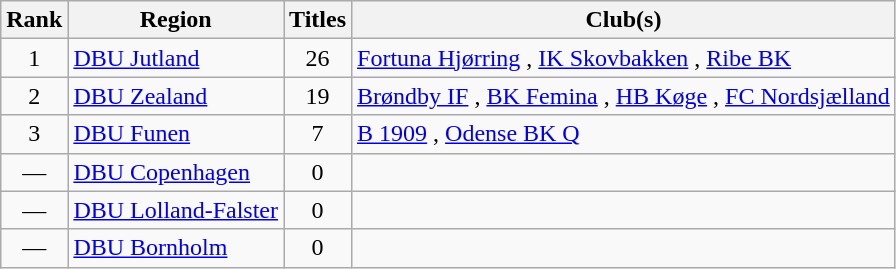<table class="wikitable sortable">
<tr>
<th>Rank</th>
<th>Region</th>
<th>Titles</th>
<th>Club(s)</th>
</tr>
<tr>
<td align="center">1</td>
<td><a href='#'>DBU Jutland</a></td>
<td align="center">26</td>
<td><a href='#'>Fortuna Hjørring</a> , <a href='#'>IK Skovbakken</a> , <a href='#'>Ribe BK</a> </td>
</tr>
<tr>
<td align="center">2</td>
<td><a href='#'>DBU Zealand</a></td>
<td align="center">19</td>
<td><a href='#'>Brøndby IF</a> , <a href='#'>BK Femina</a> , <a href='#'>HB Køge</a> , <a href='#'>FC Nordsjælland</a> </td>
</tr>
<tr>
<td align="center">3</td>
<td><a href='#'>DBU Funen</a></td>
<td align="center">7</td>
<td><a href='#'>B 1909</a> , <a href='#'>Odense BK Q</a> </td>
</tr>
<tr>
<td align="center">—</td>
<td><a href='#'>DBU Copenhagen</a></td>
<td align="center">0</td>
<td></td>
</tr>
<tr>
<td align="center">—</td>
<td><a href='#'>DBU Lolland-Falster</a></td>
<td align="center">0</td>
<td></td>
</tr>
<tr>
<td align="center">—</td>
<td><a href='#'>DBU Bornholm</a></td>
<td align="center">0</td>
<td></td>
</tr>
</table>
